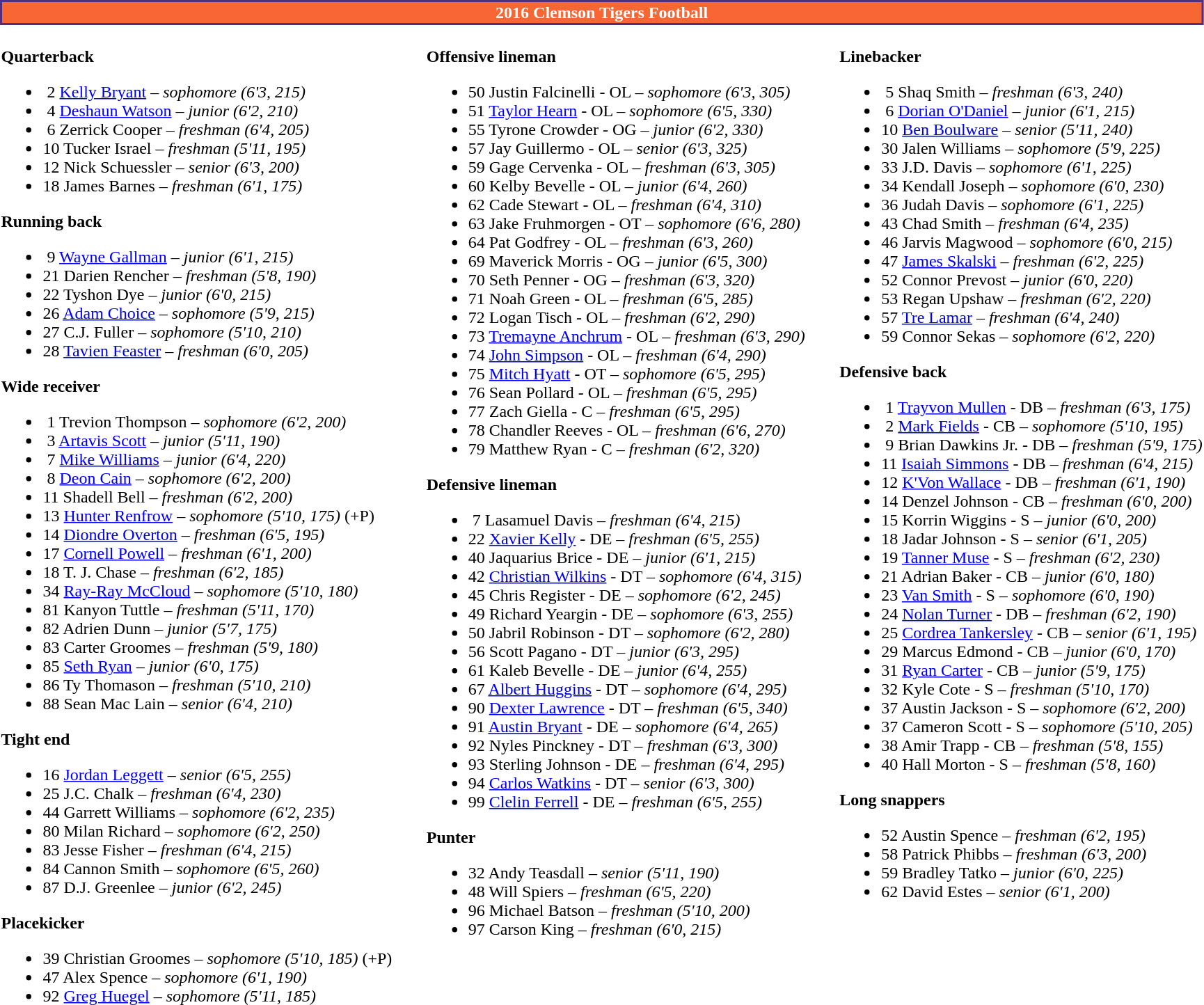<table class="toccolours" style="text-align: left;">
<tr>
<td colspan=11 style="color:#FFFFFF;background:#F66733; text-align: center;border:2px solid #522D80"><strong>2016 Clemson Tigers Football</strong></td>
</tr>
<tr>
<td valign="top"><br><strong>Quarterback</strong><ul><li> 2 <a href='#'>Kelly Bryant</a> – <em>sophomore (6'3, 215)</em></li><li> 4 <a href='#'>Deshaun Watson</a> – <em>junior (6'2, 210)</em></li><li> 6  Zerrick Cooper – <em>freshman (6'4, 205)</em></li><li>10  Tucker Israel – <em> freshman (5'11, 195)</em></li><li>12  Nick Schuessler – <em> senior (6'3, 200)</em></li><li>18  James Barnes – <em> freshman (6'1, 175)</em></li></ul><strong>Running back</strong><ul><li> 9  <a href='#'>Wayne Gallman</a> – <em> junior (6'1, 215)</em></li><li>21  Darien Rencher – <em>freshman (5'8, 190)</em></li><li>22  Tyshon Dye – <em> junior (6'0, 215)</em></li><li>26  <a href='#'>Adam Choice</a> – <em> sophomore (5'9, 215)</em></li><li>27  C.J. Fuller – <em> sophomore (5'10, 210)</em></li><li>28  <a href='#'>Tavien Feaster</a> – <em>freshman (6'0, 205)</em></li></ul><strong>Wide receiver</strong><ul><li> 1  Trevion Thompson – <em> sophomore (6'2, 200)</em></li><li> 3  <a href='#'>Artavis Scott</a> – <em>junior (5'11, 190)</em></li><li> 7  <a href='#'>Mike Williams</a> – <em> junior (6'4, 220)</em></li><li> 8  <a href='#'>Deon Cain</a> – <em>sophomore (6'2, 200)</em></li><li>11  Shadell Bell – <em> freshman (6'2, 200)</em></li><li>13  <a href='#'>Hunter Renfrow</a> – <em> sophomore (5'10, 175)</em> (+P)</li><li>14  <a href='#'>Diondre Overton</a> – <em>freshman (6'5, 195)</em></li><li>17  <a href='#'>Cornell Powell</a> – <em>freshman (6'1, 200)</em></li><li>18  T. J. Chase – <em>freshman (6'2, 185)</em></li><li>34  <a href='#'>Ray-Ray McCloud</a> – <em>sophomore (5'10, 180)</em></li><li>81  Kanyon Tuttle – <em> freshman (5'11, 170)</em></li><li>82  Adrien Dunn – <em> junior (5'7, 175)</em></li><li>83  Carter Groomes – <em>freshman (5'9, 180)</em></li><li>85  <a href='#'>Seth Ryan</a> – <em> junior (6'0, 175)</em></li><li>86  Ty Thomason – <em> freshman (5'10, 210)</em></li><li>88  Sean Mac Lain – <em>senior (6'4, 210)</em></li></ul><strong>Tight end</strong><ul><li>16  <a href='#'>Jordan Leggett</a> – <em>senior (6'5, 255)</em></li><li>25  J.C. Chalk – <em>freshman (6'4, 230)</em></li><li>44  Garrett Williams – <em>sophomore (6'2, 235)</em></li><li>80  Milan Richard – <em> sophomore (6'2, 250)</em></li><li>83  Jesse Fisher – <em> freshman (6'4, 215)</em></li><li>84  Cannon Smith – <em> sophomore (6'5, 260)</em></li><li>87  D.J. Greenlee – <em> junior (6'2, 245)</em></li></ul><strong>Placekicker</strong><ul><li>39  Christian Groomes – <em> sophomore (5'10, 185)</em> (+P)</li><li>47  Alex Spence – <em> sophomore (6'1, 190)</em></li><li>92  <a href='#'>Greg Huegel</a> – <em> sophomore (5'11, 185)</em></li></ul></td>
<td width="25"> </td>
<td valign="top"><br><strong>Offensive lineman</strong><ul><li>50  Justin Falcinelli - OL – <em> sophomore (6'3, 305)</em></li><li>51  <a href='#'>Taylor Hearn</a> - OL – <em> sophomore (6'5, 330)</em></li><li>55  Tyrone Crowder - OG – <em> junior (6'2, 330)</em></li><li>57  Jay Guillermo - OL – <em> senior (6'3, 325)</em></li><li>59  Gage Cervenka - OL – <em> freshman (6'3, 305)</em></li><li>60  Kelby Bevelle - OL – <em> junior (6'4, 260)</em></li><li>62  Cade Stewart - OL – <em>freshman (6'4, 310)</em></li><li>63  Jake Fruhmorgen - OT – <em>sophomore (6'6, 280)</em></li><li>64  Pat Godfrey - OL – <em> freshman (6'3, 260)</em></li><li>69  Maverick Morris - OG – <em> junior (6'5, 300)</em></li><li>70  Seth Penner - OG – <em> freshman (6'3, 320)</em></li><li>71  Noah Green - OL – <em> freshman (6'5, 285)</em></li><li>72  Logan Tisch - OL – <em> freshman (6'2, 290)</em></li><li>73  <a href='#'>Tremayne Anchrum</a> - OL – <em>freshman (6'3, 290)</em></li><li>74  <a href='#'>John Simpson</a> - OL – <em>freshman (6'4, 290)</em></li><li>75  <a href='#'>Mitch Hyatt</a> - OT – <em>sophomore (6'5, 295)</em></li><li>76  Sean Pollard - OL – <em>freshman (6'5, 295)</em></li><li>77  Zach Giella - C – <em> freshman (6'5, 295)</em></li><li>78  Chandler Reeves - OL – <em>freshman (6'6, 270)</em></li><li>79  Matthew Ryan - C – <em>freshman (6'2, 320)</em></li></ul><strong>Defensive lineman</strong><ul><li> 7  Lasamuel Davis – <em>freshman (6'4, 215)</em></li><li>22  <a href='#'>Xavier Kelly</a> - DE – <em>freshman (6'5, 255)</em></li><li>40  Jaquarius Brice - DE – <em> junior (6'1, 215)</em></li><li>42  <a href='#'>Christian Wilkins</a> - DT – <em>sophomore (6'4, 315)</em></li><li>45  Chris Register - DE – <em> sophomore (6'2, 245)</em></li><li>49  Richard Yeargin - DE – <em> sophomore (6'3, 255)</em></li><li>50  Jabril Robinson - DT – <em> sophomore (6'2, 280)</em></li><li>56  Scott Pagano - DT – <em> junior (6'3, 295)</em></li><li>61  Kaleb Bevelle - DE – <em> junior (6'4, 255)</em></li><li>67  <a href='#'>Albert Huggins</a> - DT – <em>sophomore (6'4, 295)</em></li><li>90  <a href='#'>Dexter Lawrence</a> - DT – <em>freshman (6'5, 340)</em></li><li>91  <a href='#'>Austin Bryant</a> - DE – <em>sophomore (6'4, 265)</em></li><li>92  Nyles Pinckney -  DT – <em>freshman (6'3, 300)</em></li><li>93  Sterling Johnson - DE – <em> freshman (6'4, 295)</em></li><li>94  <a href='#'>Carlos Watkins</a> - DT – <em> senior (6'3, 300)</em></li><li>99  <a href='#'>Clelin Ferrell</a> - DE – <em> freshman (6'5, 255)</em></li></ul><strong>Punter</strong><ul><li>32  Andy Teasdall – <em> senior (5'11, 190)</em></li><li>48  Will Spiers – <em>freshman (6'5, 220)</em></li><li>96  Michael Batson – <em> freshman (5'10, 200)</em></li><li>97  Carson King – <em> freshman (6'0, 215)</em></li></ul></td>
<td width="25"> </td>
<td valign="top"><br><strong>Linebacker</strong><ul><li> 5  Shaq Smith – <em>freshman (6'3, 240)</em></li><li> 6  <a href='#'>Dorian O'Daniel</a> – <em> junior (6'1, 215)</em></li><li>10  <a href='#'>Ben Boulware</a> – <em>senior (5'11, 240)</em></li><li>30  Jalen Williams – <em>sophomore (5'9, 225)</em></li><li>33  J.D. Davis – <em>sophomore (6'1, 225)</em></li><li>34  Kendall Joseph – <em> sophomore (6'0, 230)</em></li><li>36  Judah Davis – <em>sophomore (6'1, 225)</em></li><li>43  Chad Smith – <em> freshman (6'4, 235)</em></li><li>46  Jarvis Magwood – <em> sophomore (6'0, 215)</em></li><li>47  <a href='#'>James Skalski</a> – <em>freshman (6'2, 225)</em></li><li>52  Connor Prevost – <em> junior (6'0, 220)</em></li><li>53  Regan Upshaw – <em>freshman (6'2, 220)</em></li><li>57  <a href='#'>Tre Lamar</a> – <em>freshman (6'4, 240)</em></li><li>59  Connor Sekas – <em> sophomore (6'2, 220)</em></li></ul><strong>Defensive back</strong><ul><li> 1  <a href='#'>Trayvon Mullen</a> - DB – <em>freshman (6'3, 175)</em></li><li> 2  <a href='#'>Mark Fields</a> - CB – <em>sophomore (5'10, 195)</em></li><li> 9  Brian Dawkins Jr. - DB – <em>freshman (5'9, 175)</em></li><li>11  <a href='#'>Isaiah Simmons</a> - DB – <em>freshman (6'4, 215)</em></li><li>12  <a href='#'>K'Von Wallace</a> - DB – <em>freshman (6'1, 190)</em></li><li>14  Denzel Johnson - CB – <em> freshman (6'0, 200)</em></li><li>15  Korrin Wiggins - S – <em> junior (6'0, 200)</em></li><li>18  Jadar Johnson - S – <em>senior (6'1, 205)</em></li><li>19  <a href='#'>Tanner Muse</a> - S – <em> freshman (6'2, 230)</em></li><li>21  Adrian Baker - CB – <em> junior (6'0, 180)</em></li><li>23  <a href='#'>Van Smith</a> - S – <em>sophomore (6'0, 190)</em></li><li>24  <a href='#'>Nolan Turner</a> - DB – <em>freshman (6'2, 190)</em></li><li>25  <a href='#'>Cordrea Tankersley</a> - CB – <em>senior (6'1, 195)</em></li><li>29  Marcus Edmond - CB – <em> junior (6'0, 170)</em></li><li>31  <a href='#'>Ryan Carter</a> - CB – <em> junior (5'9, 175)</em></li><li>32  Kyle Cote - S – <em> freshman (5'10, 170)</em></li><li>37  Austin Jackson - S – <em>sophomore (6'2, 200)</em></li><li>37  Cameron Scott - S – <em> sophomore (5'10, 205)</em></li><li>38  Amir Trapp - CB – <em> freshman (5'8, 155)</em></li><li>40  Hall Morton - S – <em>freshman (5'8, 160)</em></li></ul><strong>Long snappers</strong><ul><li>52  Austin Spence – <em> freshman (6'2, 195)</em></li><li>58  Patrick Phibbs – <em> freshman (6'3, 200)</em></li><li>59  Bradley Tatko – <em> junior (6'0, 225)</em></li><li>62  David Estes – <em> senior (6'1, 200)</em></li></ul></td>
</tr>
<tr>
</tr>
</table>
